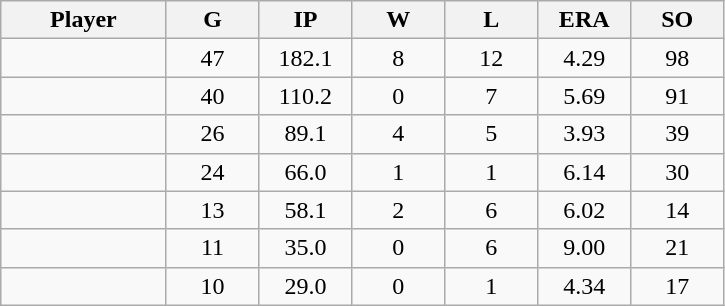<table class="wikitable sortable">
<tr>
<th bgcolor="#DDDDFF" width="16%">Player</th>
<th bgcolor="#DDDDFF" width="9%">G</th>
<th bgcolor="#DDDDFF" width="9%">IP</th>
<th bgcolor="#DDDDFF" width="9%">W</th>
<th bgcolor="#DDDDFF" width="9%">L</th>
<th bgcolor="#DDDDFF" width="9%">ERA</th>
<th bgcolor="#DDDDFF" width="9%">SO</th>
</tr>
<tr align="center">
<td></td>
<td>47</td>
<td>182.1</td>
<td>8</td>
<td>12</td>
<td>4.29</td>
<td>98</td>
</tr>
<tr align="center">
<td></td>
<td>40</td>
<td>110.2</td>
<td>0</td>
<td>7</td>
<td>5.69</td>
<td>91</td>
</tr>
<tr align="center">
<td></td>
<td>26</td>
<td>89.1</td>
<td>4</td>
<td>5</td>
<td>3.93</td>
<td>39</td>
</tr>
<tr align="center">
<td></td>
<td>24</td>
<td>66.0</td>
<td>1</td>
<td>1</td>
<td>6.14</td>
<td>30</td>
</tr>
<tr align="center">
<td></td>
<td>13</td>
<td>58.1</td>
<td>2</td>
<td>6</td>
<td>6.02</td>
<td>14</td>
</tr>
<tr align="center">
<td></td>
<td>11</td>
<td>35.0</td>
<td>0</td>
<td>6</td>
<td>9.00</td>
<td>21</td>
</tr>
<tr align="center">
<td></td>
<td>10</td>
<td>29.0</td>
<td>0</td>
<td>1</td>
<td>4.34</td>
<td>17</td>
</tr>
</table>
